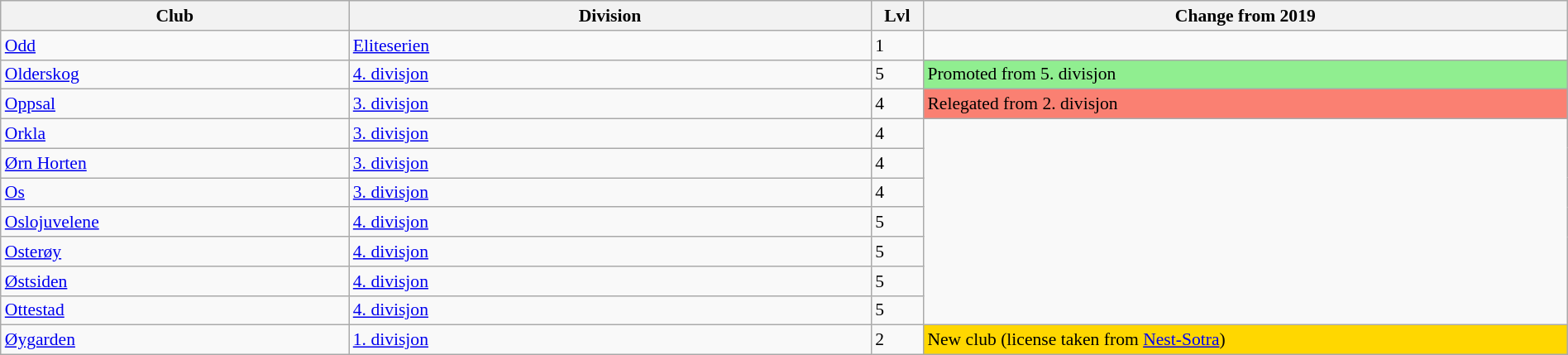<table class="wikitable sortable" width=100% style="font-size:90%">
<tr>
<th width=20%>Club</th>
<th width=30%>Division</th>
<th width=3%>Lvl</th>
<th width=37%>Change from 2019</th>
</tr>
<tr>
<td><a href='#'>Odd</a></td>
<td><a href='#'>Eliteserien</a></td>
<td>1</td>
</tr>
<tr>
<td><a href='#'>Olderskog</a></td>
<td><a href='#'>4. divisjon</a></td>
<td>5</td>
<td style="background:lightgreen">Promoted from 5. divisjon</td>
</tr>
<tr>
<td><a href='#'>Oppsal</a></td>
<td><a href='#'>3. divisjon</a></td>
<td>4</td>
<td style="background:salmon">Relegated from 2. divisjon</td>
</tr>
<tr>
<td><a href='#'>Orkla</a></td>
<td><a href='#'>3. divisjon</a></td>
<td>4</td>
</tr>
<tr>
<td><a href='#'>Ørn Horten</a></td>
<td><a href='#'>3. divisjon</a></td>
<td>4</td>
</tr>
<tr>
<td><a href='#'>Os</a></td>
<td><a href='#'>3. divisjon</a></td>
<td>4</td>
</tr>
<tr>
<td><a href='#'>Oslojuvelene</a></td>
<td><a href='#'>4. divisjon</a></td>
<td>5</td>
</tr>
<tr>
<td><a href='#'>Osterøy</a></td>
<td><a href='#'>4. divisjon</a></td>
<td>5</td>
</tr>
<tr>
<td><a href='#'>Østsiden</a></td>
<td><a href='#'>4. divisjon</a></td>
<td>5</td>
</tr>
<tr>
<td><a href='#'>Ottestad</a></td>
<td><a href='#'>4. divisjon</a></td>
<td>5</td>
</tr>
<tr>
<td><a href='#'>Øygarden</a></td>
<td><a href='#'>1. divisjon</a></td>
<td>2</td>
<td style="background:gold">New club (license taken from <a href='#'>Nest-Sotra</a>)</td>
</tr>
</table>
